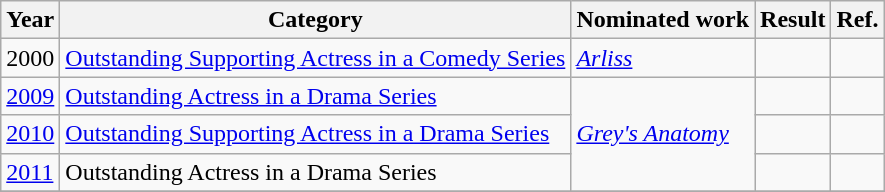<table class="wikitable plainrowheaders">
<tr>
<th scope="col">Year</th>
<th scope="col">Category</th>
<th scope="col">Nominated work</th>
<th scope="col">Result</th>
<th scope="col">Ref.</th>
</tr>
<tr>
<td>2000</td>
<td><a href='#'>Outstanding Supporting Actress in a Comedy Series</a></td>
<td><em><a href='#'>Arliss</a></em></td>
<td></td>
<td align="center"></td>
</tr>
<tr>
<td><a href='#'>2009</a></td>
<td><a href='#'>Outstanding Actress in a Drama Series</a></td>
<td rowspan="3"><em><a href='#'>Grey's Anatomy</a></em></td>
<td></td>
<td align="center"></td>
</tr>
<tr>
<td><a href='#'>2010</a></td>
<td><a href='#'>Outstanding Supporting Actress in a Drama Series</a></td>
<td></td>
<td align="center"></td>
</tr>
<tr>
<td><a href='#'>2011</a></td>
<td>Outstanding Actress in a Drama Series</td>
<td></td>
<td align="center"></td>
</tr>
<tr>
</tr>
</table>
